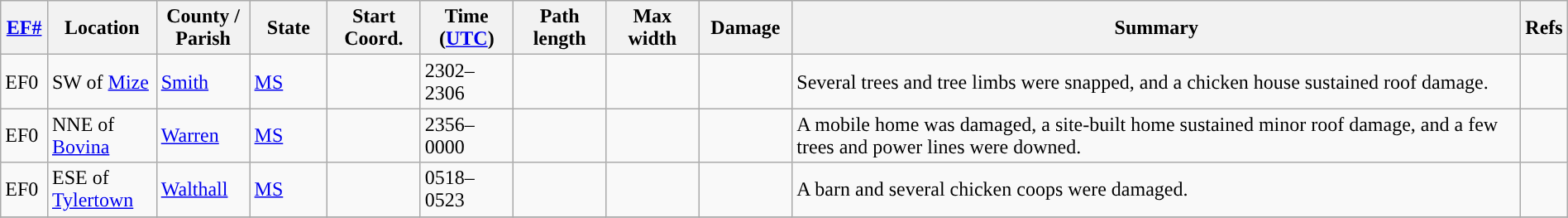<table class="wikitable sortable" style="width:100%;">
<tr>
<th scope="col" width="3%" align="center"><a href='#'>EF#</a></th>
<th scope="col" width="7%" align="center" class="unsortable">Location</th>
<th scope="col" width="6%" align="center" class="unsortable">County / Parish</th>
<th scope="col" width="5%" align="center">State</th>
<th scope="col" width="6%" align="center">Start Coord.</th>
<th scope="col" width="6%" align="center">Time (<a href='#'>UTC</a>)</th>
<th scope="col" width="6%" align="center">Path length</th>
<th scope="col" width="6%" align="center">Max width</th>
<th scope="col" width="6%" align="center">Damage</th>
<th scope="col" width="48%" class="unsortable" align="center">Summary</th>
<th scope="col" width="48%" class="unsortable" align="center">Refs</th>
</tr>
<tr>
<td>EF0</td>
<td>SW of <a href='#'>Mize</a></td>
<td><a href='#'>Smith</a></td>
<td><a href='#'>MS</a></td>
<td></td>
<td>2302–2306</td>
<td></td>
<td></td>
<td></td>
<td>Several trees and tree limbs were snapped, and a chicken house sustained roof damage.</td>
<td></td>
</tr>
<tr>
<td>EF0</td>
<td>NNE of <a href='#'>Bovina</a></td>
<td><a href='#'>Warren</a></td>
<td><a href='#'>MS</a></td>
<td></td>
<td>2356–0000</td>
<td></td>
<td></td>
<td></td>
<td>A mobile home was damaged, a site-built home sustained minor roof damage, and a few trees and power lines were downed.</td>
<td></td>
</tr>
<tr>
<td>EF0</td>
<td>ESE of <a href='#'>Tylertown</a></td>
<td><a href='#'>Walthall</a></td>
<td><a href='#'>MS</a></td>
<td></td>
<td>0518–0523</td>
<td></td>
<td></td>
<td></td>
<td>A barn and several chicken coops were damaged.</td>
<td></td>
</tr>
<tr>
</tr>
</table>
